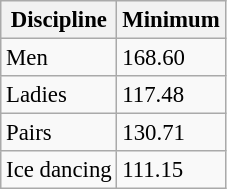<table class="wikitable" style="font-size:95%;">
<tr>
<th>Discipline</th>
<th>Minimum</th>
</tr>
<tr>
<td>Men</td>
<td>168.60</td>
</tr>
<tr>
<td>Ladies</td>
<td>117.48</td>
</tr>
<tr>
<td>Pairs</td>
<td>130.71</td>
</tr>
<tr>
<td>Ice dancing</td>
<td>111.15</td>
</tr>
</table>
